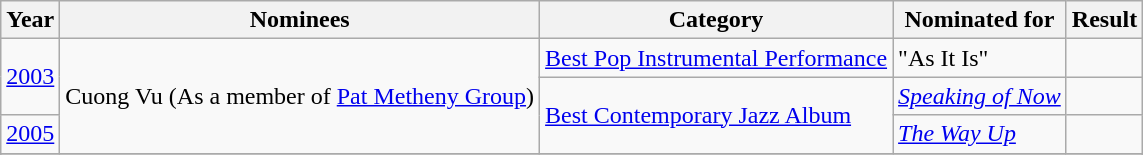<table class="wikitable">
<tr>
<th>Year</th>
<th>Nominees</th>
<th>Category</th>
<th>Nominated for</th>
<th>Result</th>
</tr>
<tr>
<td rowspan=2><a href='#'>2003</a></td>
<td rowspan=3>Cuong Vu (As a member of <a href='#'>Pat Metheny Group</a>)</td>
<td><a href='#'>Best Pop Instrumental Performance</a></td>
<td>"As It Is"</td>
<td></td>
</tr>
<tr>
<td rowspan=2><a href='#'>Best Contemporary Jazz Album</a></td>
<td><em><a href='#'>Speaking of Now</a></em></td>
<td></td>
</tr>
<tr>
<td><a href='#'>2005</a></td>
<td><em><a href='#'>The Way Up</a></em></td>
<td></td>
</tr>
<tr>
</tr>
<tr>
</tr>
</table>
